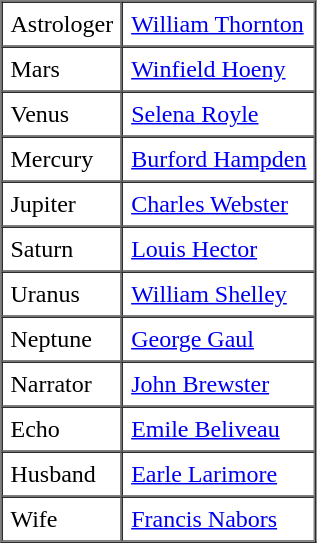<table border=1 cellspacing=0 cellpadding=5>
<tr>
<td>Astrologer</td>
<td><a href='#'>William Thornton</a></td>
</tr>
<tr>
<td>Mars</td>
<td><a href='#'>Winfield Hoeny</a></td>
</tr>
<tr>
<td>Venus</td>
<td><a href='#'>Selena Royle</a></td>
</tr>
<tr>
<td>Mercury</td>
<td><a href='#'>Burford Hampden</a></td>
</tr>
<tr>
<td>Jupiter</td>
<td><a href='#'>Charles Webster</a></td>
</tr>
<tr>
<td>Saturn</td>
<td><a href='#'>Louis Hector</a></td>
</tr>
<tr>
<td>Uranus</td>
<td><a href='#'>William Shelley</a></td>
</tr>
<tr>
<td>Neptune</td>
<td><a href='#'>George Gaul</a></td>
</tr>
<tr>
<td>Narrator</td>
<td><a href='#'>John Brewster</a></td>
</tr>
<tr>
<td>Echo</td>
<td><a href='#'>Emile Beliveau</a></td>
</tr>
<tr>
<td>Husband</td>
<td><a href='#'>Earle Larimore</a></td>
</tr>
<tr>
<td>Wife</td>
<td><a href='#'>Francis Nabors</a></td>
</tr>
</table>
